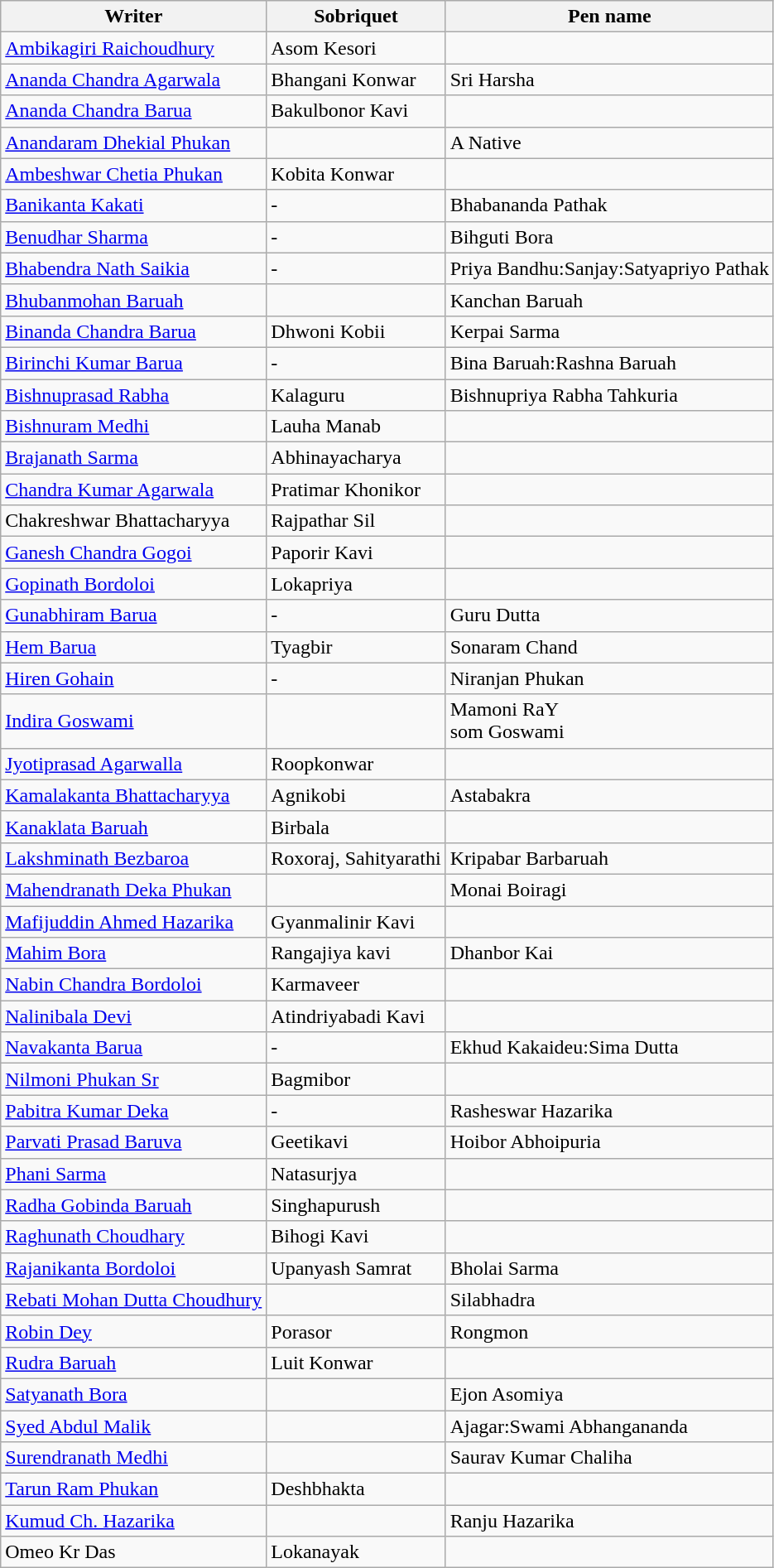<table class="wikitable sortable">
<tr>
<th>Writer</th>
<th>Sobriquet</th>
<th>Pen name</th>
</tr>
<tr>
<td><a href='#'>Ambikagiri Raichoudhury</a></td>
<td>Asom Kesori</td>
<td></td>
</tr>
<tr>
<td><a href='#'>Ananda Chandra Agarwala</a></td>
<td>Bhangani Konwar</td>
<td>Sri Harsha</td>
</tr>
<tr>
<td><a href='#'>Ananda Chandra Barua</a></td>
<td>Bakulbonor Kavi</td>
<td></td>
</tr>
<tr>
<td><a href='#'>Anandaram Dhekial Phukan</a></td>
<td></td>
<td>A Native</td>
</tr>
<tr>
<td><a href='#'>Ambeshwar Chetia Phukan</a></td>
<td>Kobita Konwar</td>
<td></td>
</tr>
<tr>
<td><a href='#'>Banikanta Kakati</a></td>
<td>-</td>
<td>Bhabananda Pathak</td>
</tr>
<tr>
<td><a href='#'>Benudhar Sharma</a></td>
<td>-</td>
<td>Bihguti Bora</td>
</tr>
<tr>
<td><a href='#'>Bhabendra Nath Saikia</a></td>
<td>-</td>
<td>Priya Bandhu:Sanjay:Satyapriyo Pathak</td>
</tr>
<tr>
<td><a href='#'>Bhubanmohan Baruah</a></td>
<td></td>
<td>Kanchan Baruah</td>
</tr>
<tr>
<td><a href='#'>Binanda Chandra Barua</a></td>
<td>Dhwoni Kobii</td>
<td>Kerpai Sarma</td>
</tr>
<tr>
<td><a href='#'>Birinchi Kumar Barua</a></td>
<td>-</td>
<td>Bina Baruah:Rashna Baruah</td>
</tr>
<tr>
<td><a href='#'>Bishnuprasad Rabha</a></td>
<td>Kalaguru</td>
<td>Bishnupriya Rabha Tahkuria</td>
</tr>
<tr>
<td><a href='#'>Bishnuram Medhi</a></td>
<td>Lauha Manab</td>
<td></td>
</tr>
<tr>
<td><a href='#'>Brajanath Sarma</a></td>
<td>Abhinayacharya</td>
<td></td>
</tr>
<tr>
<td><a href='#'>Chandra Kumar Agarwala</a></td>
<td>Pratimar Khonikor</td>
<td></td>
</tr>
<tr>
<td>Chakreshwar Bhattacharyya</td>
<td>Rajpathar Sil</td>
<td></td>
</tr>
<tr>
<td><a href='#'>Ganesh Chandra Gogoi</a></td>
<td>Paporir Kavi</td>
<td></td>
</tr>
<tr>
<td><a href='#'>Gopinath Bordoloi</a></td>
<td>Lokapriya</td>
<td></td>
</tr>
<tr>
<td><a href='#'>Gunabhiram Barua</a></td>
<td>-</td>
<td>Guru Dutta</td>
</tr>
<tr>
<td><a href='#'>Hem Barua</a></td>
<td>Tyagbir</td>
<td>Sonaram Chand</td>
</tr>
<tr>
<td><a href='#'>Hiren Gohain</a></td>
<td>-</td>
<td>Niranjan Phukan</td>
</tr>
<tr>
<td><a href='#'>Indira Goswami</a></td>
<td></td>
<td>Mamoni RaY<br>som Goswami</td>
</tr>
<tr>
<td><a href='#'>Jyotiprasad Agarwalla</a></td>
<td>Roopkonwar</td>
<td></td>
</tr>
<tr>
<td><a href='#'>Kamalakanta Bhattacharyya</a></td>
<td>Agnikobi</td>
<td>Astabakra</td>
</tr>
<tr>
<td><a href='#'>Kanaklata Baruah</a></td>
<td>Birbala</td>
<td></td>
</tr>
<tr>
<td><a href='#'>Lakshminath Bezbaroa</a></td>
<td>Roxoraj, Sahityarathi</td>
<td>Kripabar Barbaruah</td>
</tr>
<tr>
<td><a href='#'>Mahendranath Deka Phukan</a></td>
<td></td>
<td>Monai Boiragi</td>
</tr>
<tr>
<td><a href='#'>Mafijuddin Ahmed Hazarika</a></td>
<td>Gyanmalinir Kavi</td>
<td></td>
</tr>
<tr>
<td><a href='#'>Mahim Bora</a></td>
<td>Rangajiya  kavi</td>
<td>Dhanbor Kai</td>
</tr>
<tr>
<td><a href='#'>Nabin Chandra Bordoloi</a></td>
<td>Karmaveer</td>
<td></td>
</tr>
<tr>
<td><a href='#'>Nalinibala Devi</a></td>
<td>Atindriyabadi Kavi</td>
<td></td>
</tr>
<tr>
<td><a href='#'>Navakanta Barua</a></td>
<td>-</td>
<td>Ekhud Kakaideu:Sima Dutta</td>
</tr>
<tr>
<td><a href='#'>Nilmoni Phukan Sr</a></td>
<td>Bagmibor</td>
<td></td>
</tr>
<tr>
<td><a href='#'>Pabitra Kumar Deka</a></td>
<td>-</td>
<td>Rasheswar Hazarika</td>
</tr>
<tr>
<td><a href='#'>Parvati Prasad Baruva</a></td>
<td>Geetikavi</td>
<td>Hoibor Abhoipuria</td>
</tr>
<tr>
<td><a href='#'>Phani Sarma</a></td>
<td>Natasurjya</td>
<td></td>
</tr>
<tr>
<td><a href='#'>Radha Gobinda Baruah</a></td>
<td>Singhapurush</td>
<td></td>
</tr>
<tr>
<td><a href='#'>Raghunath Choudhary</a></td>
<td>Bihogi Kavi</td>
<td></td>
</tr>
<tr>
<td><a href='#'>Rajanikanta Bordoloi</a></td>
<td>Upanyash Samrat</td>
<td>Bholai Sarma</td>
</tr>
<tr>
<td><a href='#'>Rebati Mohan Dutta Choudhury</a></td>
<td></td>
<td>Silabhadra</td>
</tr>
<tr>
<td><a href='#'>Robin Dey</a></td>
<td>Porasor</td>
<td>Rongmon</td>
</tr>
<tr>
<td><a href='#'>Rudra Baruah</a></td>
<td>Luit Konwar</td>
<td></td>
</tr>
<tr>
<td><a href='#'>Satyanath Bora</a></td>
<td></td>
<td>Ejon Asomiya</td>
</tr>
<tr>
<td><a href='#'>Syed Abdul Malik</a></td>
<td></td>
<td>Ajagar:Swami Abhangananda</td>
</tr>
<tr>
<td><a href='#'>Surendranath Medhi</a></td>
<td></td>
<td>Saurav Kumar Chaliha</td>
</tr>
<tr>
<td><a href='#'>Tarun Ram Phukan</a></td>
<td>Deshbhakta</td>
<td></td>
</tr>
<tr>
<td><a href='#'>Kumud Ch. Hazarika</a></td>
<td></td>
<td>Ranju Hazarika</td>
</tr>
<tr>
<td>Omeo Kr Das</td>
<td>Lokanayak</td>
<td></td>
</tr>
</table>
